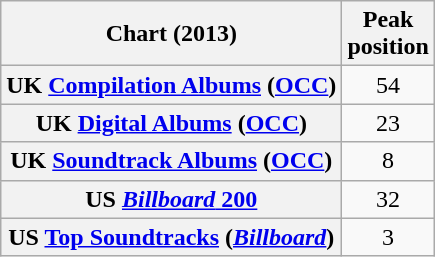<table class="wikitable sortable plainrowheaders">
<tr>
<th scope="col">Chart (2013)</th>
<th scope="col">Peak<br>position</th>
</tr>
<tr>
<th scope="row">UK <a href='#'>Compilation Albums</a> (<a href='#'>OCC</a>)</th>
<td style="text-align:center;">54</td>
</tr>
<tr>
<th scope="row">UK <a href='#'>Digital Albums</a> (<a href='#'>OCC</a>)</th>
<td style="text-align:center;">23</td>
</tr>
<tr>
<th scope="row">UK <a href='#'>Soundtrack Albums</a> (<a href='#'>OCC</a>)</th>
<td style="text-align:center;">8</td>
</tr>
<tr>
<th scope="row">US <a href='#'><em>Billboard</em> 200</a></th>
<td style="text-align:center;">32</td>
</tr>
<tr>
<th scope="row">US <a href='#'>Top Soundtracks</a> (<em><a href='#'>Billboard</a></em>)</th>
<td style="text-align:center;">3</td>
</tr>
</table>
